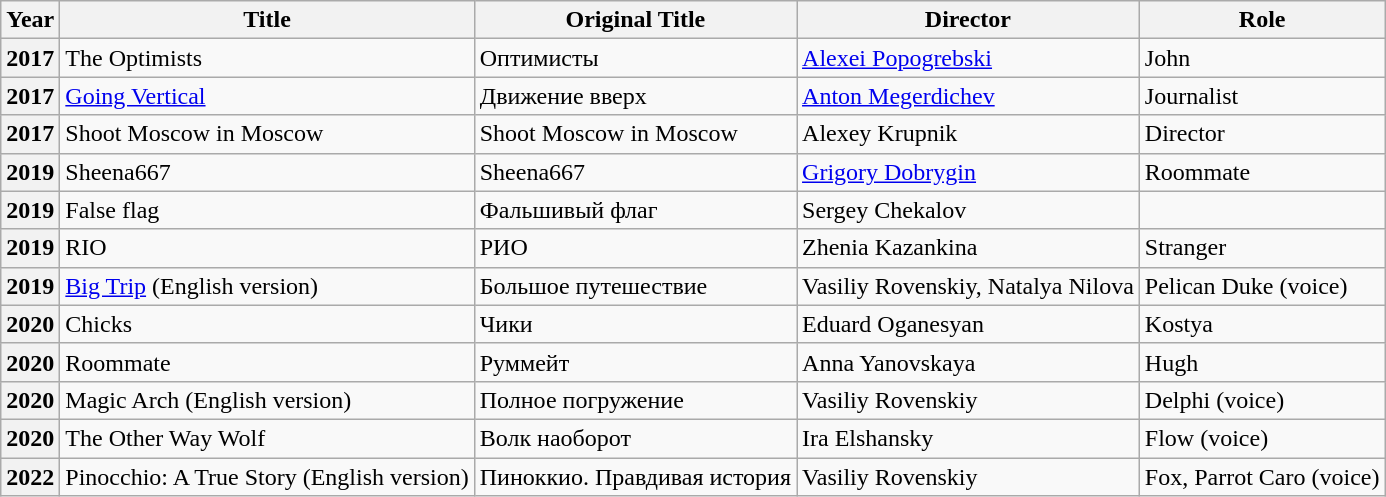<table class="wikitable sortable">
<tr>
<th>Year</th>
<th>Title</th>
<th>Original Title</th>
<th>Director</th>
<th>Role</th>
</tr>
<tr>
<th>2017</th>
<td>The Optimists</td>
<td>Оптимисты</td>
<td><a href='#'>Alexei Popogrebski</a></td>
<td>John</td>
</tr>
<tr>
<th>2017</th>
<td><a href='#'>Going Vertical</a></td>
<td>Движение вверх</td>
<td><a href='#'>Anton Megerdichev</a></td>
<td>Journalist</td>
</tr>
<tr>
<th>2017</th>
<td>Shoot Moscow in Moscow</td>
<td>Shoot Moscow in Moscow</td>
<td>Alexey Krupnik</td>
<td>Director</td>
</tr>
<tr>
<th>2019</th>
<td>Sheena667</td>
<td>Sheena667</td>
<td><a href='#'>Grigory Dobrygin</a></td>
<td>Roommate</td>
</tr>
<tr>
<th>2019</th>
<td>False flag</td>
<td>Фальшивый флаг</td>
<td>Sergey Chekalov</td>
<td></td>
</tr>
<tr>
<th>2019</th>
<td>RIO</td>
<td>РИО</td>
<td>Zhenia Kazankina</td>
<td>Stranger</td>
</tr>
<tr>
<th>2019</th>
<td><a href='#'>Big Trip</a> (English version)</td>
<td>Большое путешествие</td>
<td>Vasiliy Rovenskiy, Natalya Nilova</td>
<td>Pelican Duke (voice)</td>
</tr>
<tr>
<th>2020</th>
<td>Chicks</td>
<td>Чики</td>
<td>Eduard Oganesyan</td>
<td>Kostya</td>
</tr>
<tr>
<th>2020</th>
<td>Roommate</td>
<td>Руммейт</td>
<td>Anna Yanovskaya</td>
<td>Hugh</td>
</tr>
<tr>
<th>2020</th>
<td>Magic Arch (English version)</td>
<td>Полное погружение</td>
<td>Vasiliy Rovenskiy</td>
<td>Delphi (voice)</td>
</tr>
<tr>
<th>2020</th>
<td>The Other Way Wolf</td>
<td>Волк наоборот</td>
<td>Ira Elshansky</td>
<td>Flow (voice)</td>
</tr>
<tr>
<th>2022</th>
<td>Pinocchio: A True Story (English version)</td>
<td>Пиноккио. Правдивая история</td>
<td>Vasiliy Rovenskiy</td>
<td>Fox, Parrot Caro (voice)</td>
</tr>
</table>
